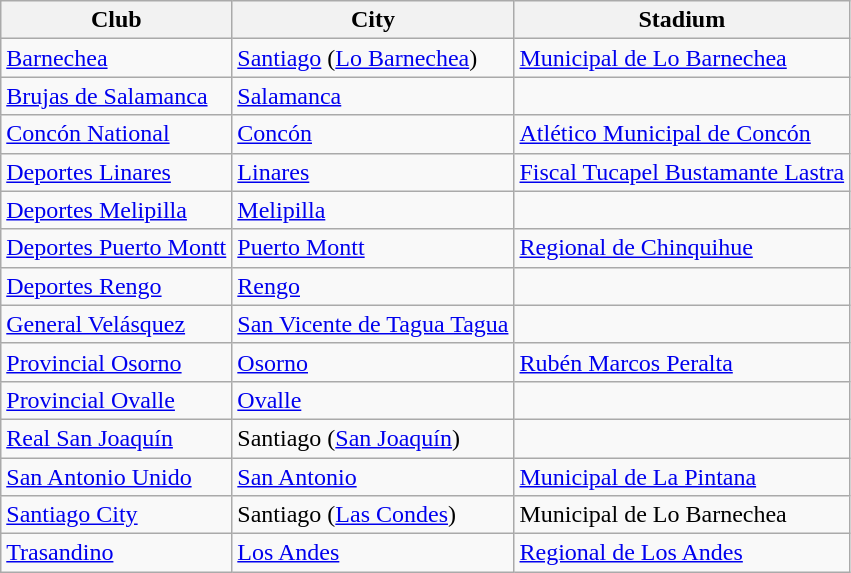<table class="wikitable sortable">
<tr>
<th>Club</th>
<th>City</th>
<th>Stadium</th>
</tr>
<tr>
<td><a href='#'>Barnechea</a></td>
<td><a href='#'>Santiago</a> (<a href='#'>Lo Barnechea</a>)</td>
<td><a href='#'>Municipal de Lo Barnechea</a></td>
</tr>
<tr>
<td><a href='#'>Brujas de Salamanca</a></td>
<td><a href='#'>Salamanca</a></td>
<td></td>
</tr>
<tr>
<td><a href='#'>Concón National</a></td>
<td><a href='#'>Concón</a></td>
<td><a href='#'>Atlético Municipal de Concón</a></td>
</tr>
<tr>
<td><a href='#'>Deportes Linares</a></td>
<td><a href='#'>Linares</a></td>
<td><a href='#'>Fiscal Tucapel Bustamante Lastra</a></td>
</tr>
<tr>
<td><a href='#'>Deportes Melipilla</a></td>
<td><a href='#'>Melipilla</a></td>
<td></td>
</tr>
<tr>
<td><a href='#'>Deportes Puerto Montt</a></td>
<td><a href='#'>Puerto Montt</a></td>
<td><a href='#'>Regional de Chinquihue</a></td>
</tr>
<tr>
<td><a href='#'>Deportes Rengo</a></td>
<td><a href='#'>Rengo</a></td>
<td></td>
</tr>
<tr>
<td><a href='#'>General Velásquez</a></td>
<td><a href='#'>San Vicente de Tagua Tagua</a></td>
<td></td>
</tr>
<tr>
<td><a href='#'>Provincial Osorno</a></td>
<td><a href='#'>Osorno</a></td>
<td><a href='#'>Rubén Marcos Peralta</a></td>
</tr>
<tr>
<td><a href='#'>Provincial Ovalle</a></td>
<td><a href='#'>Ovalle</a></td>
<td></td>
</tr>
<tr>
<td><a href='#'>Real San Joaquín</a></td>
<td>Santiago (<a href='#'>San Joaquín</a>)</td>
<td></td>
</tr>
<tr>
<td><a href='#'>San Antonio Unido</a></td>
<td><a href='#'>San Antonio</a></td>
<td><a href='#'>Municipal de La Pintana</a> </td>
</tr>
<tr>
<td><a href='#'>Santiago City</a></td>
<td>Santiago (<a href='#'>Las Condes</a>)</td>
<td>Municipal de Lo Barnechea</td>
</tr>
<tr>
<td><a href='#'>Trasandino</a></td>
<td><a href='#'>Los Andes</a></td>
<td><a href='#'>Regional de Los Andes</a></td>
</tr>
</table>
